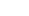<table style="width100%; text-align:center; font-weight:bold;">
<tr style="color:white;">
<td style="background:">2</td>
<td style="background:">1</td>
</tr>
<tr>
<td></td>
<td></td>
<td></td>
</tr>
</table>
